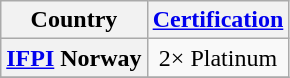<table class="wikitable plainrowheaders sortable" style="text-align:center;">
<tr>
<th scope="col">Country</th>
<th scope="col"><a href='#'>Certification</a></th>
</tr>
<tr>
<th scope="row"><a href='#'>IFPI</a> Norway</th>
<td>2× Platinum</td>
</tr>
<tr>
</tr>
</table>
